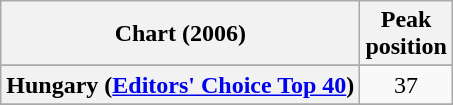<table class="wikitable sortable plainrowheaders" style="text-align:center">
<tr>
<th>Chart (2006)</th>
<th>Peak<br>position</th>
</tr>
<tr>
</tr>
<tr>
</tr>
<tr>
</tr>
<tr>
</tr>
<tr>
</tr>
<tr>
<th scope="row">Hungary (<a href='#'>Editors' Choice Top 40</a>)</th>
<td>37</td>
</tr>
<tr>
</tr>
<tr>
</tr>
<tr>
</tr>
<tr>
</tr>
<tr>
</tr>
<tr>
</tr>
</table>
